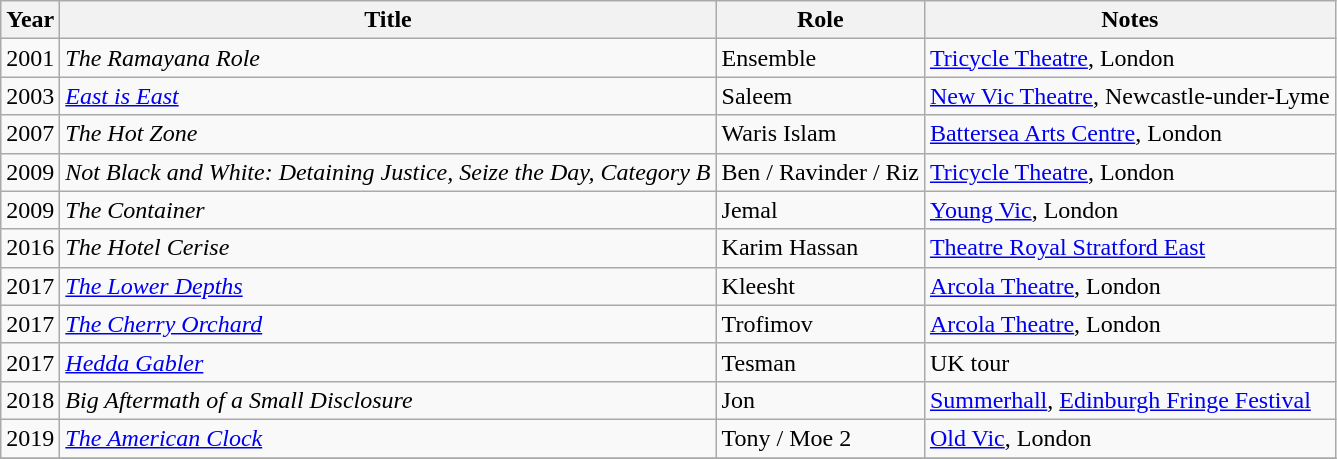<table class="wikitable">
<tr>
<th>Year</th>
<th>Title</th>
<th>Role</th>
<th>Notes</th>
</tr>
<tr>
<td>2001</td>
<td><em>The Ramayana Role</em></td>
<td>Ensemble</td>
<td><a href='#'>Tricycle Theatre</a>, London</td>
</tr>
<tr>
<td>2003</td>
<td><em><a href='#'>East is East</a></em></td>
<td>Saleem</td>
<td><a href='#'>New Vic Theatre</a>, Newcastle-under-Lyme</td>
</tr>
<tr>
<td>2007</td>
<td><em>The Hot Zone</em></td>
<td>Waris Islam</td>
<td><a href='#'>Battersea Arts Centre</a>, London</td>
</tr>
<tr>
<td>2009</td>
<td><em>Not Black and White: Detaining Justice, Seize the Day, Category B</em></td>
<td>Ben / Ravinder / Riz</td>
<td><a href='#'>Tricycle Theatre</a>, London</td>
</tr>
<tr>
<td>2009</td>
<td><em>The Container</em></td>
<td>Jemal</td>
<td><a href='#'>Young Vic</a>, London</td>
</tr>
<tr>
<td>2016</td>
<td><em>The Hotel Cerise</em></td>
<td>Karim Hassan</td>
<td><a href='#'>Theatre Royal Stratford East</a></td>
</tr>
<tr>
<td>2017</td>
<td><em><a href='#'>The Lower Depths</a></em></td>
<td>Kleesht</td>
<td><a href='#'>Arcola Theatre</a>, London</td>
</tr>
<tr>
<td>2017</td>
<td><em><a href='#'>The Cherry Orchard</a></em></td>
<td>Trofimov</td>
<td><a href='#'>Arcola Theatre</a>, London</td>
</tr>
<tr>
<td>2017</td>
<td><em><a href='#'>Hedda Gabler</a></em></td>
<td>Tesman</td>
<td>UK tour</td>
</tr>
<tr>
<td>2018</td>
<td><em>Big Aftermath of a Small Disclosure</em></td>
<td>Jon</td>
<td><a href='#'>Summerhall</a>, <a href='#'>Edinburgh Fringe Festival</a></td>
</tr>
<tr>
<td>2019</td>
<td><em><a href='#'>The American Clock</a></em></td>
<td>Tony / Moe 2</td>
<td><a href='#'>Old Vic</a>, London</td>
</tr>
<tr>
</tr>
</table>
